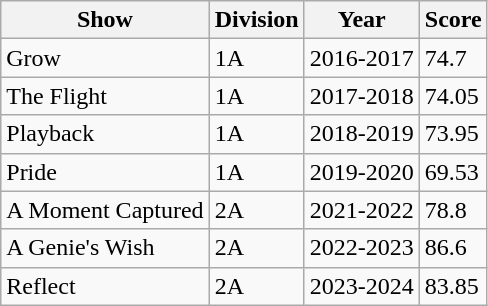<table class="wikitable">
<tr>
<th>Show</th>
<th>Division</th>
<th>Year</th>
<th>Score</th>
</tr>
<tr>
<td>Grow</td>
<td>1A</td>
<td>2016-2017</td>
<td>74.7</td>
</tr>
<tr>
<td>The Flight</td>
<td>1A</td>
<td>2017-2018</td>
<td>74.05</td>
</tr>
<tr>
<td>Playback</td>
<td>1A</td>
<td>2018-2019</td>
<td>73.95</td>
</tr>
<tr>
<td>Pride</td>
<td>1A</td>
<td>2019-2020</td>
<td>69.53</td>
</tr>
<tr>
<td>A Moment Captured</td>
<td>2A</td>
<td>2021-2022</td>
<td>78.8</td>
</tr>
<tr>
<td>A Genie's Wish</td>
<td>2A</td>
<td>2022-2023</td>
<td>86.6</td>
</tr>
<tr>
<td>Reflect</td>
<td>2A</td>
<td>2023-2024</td>
<td>83.85</td>
</tr>
</table>
